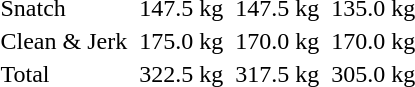<table>
<tr>
<td>Snatch</td>
<td></td>
<td>147.5 kg</td>
<td></td>
<td>147.5 kg</td>
<td></td>
<td>135.0 kg</td>
</tr>
<tr>
<td>Clean & Jerk</td>
<td></td>
<td>175.0 kg</td>
<td></td>
<td>170.0 kg</td>
<td></td>
<td>170.0 kg</td>
</tr>
<tr>
<td>Total</td>
<td></td>
<td>322.5 kg</td>
<td></td>
<td>317.5 kg</td>
<td></td>
<td>305.0 kg</td>
</tr>
</table>
